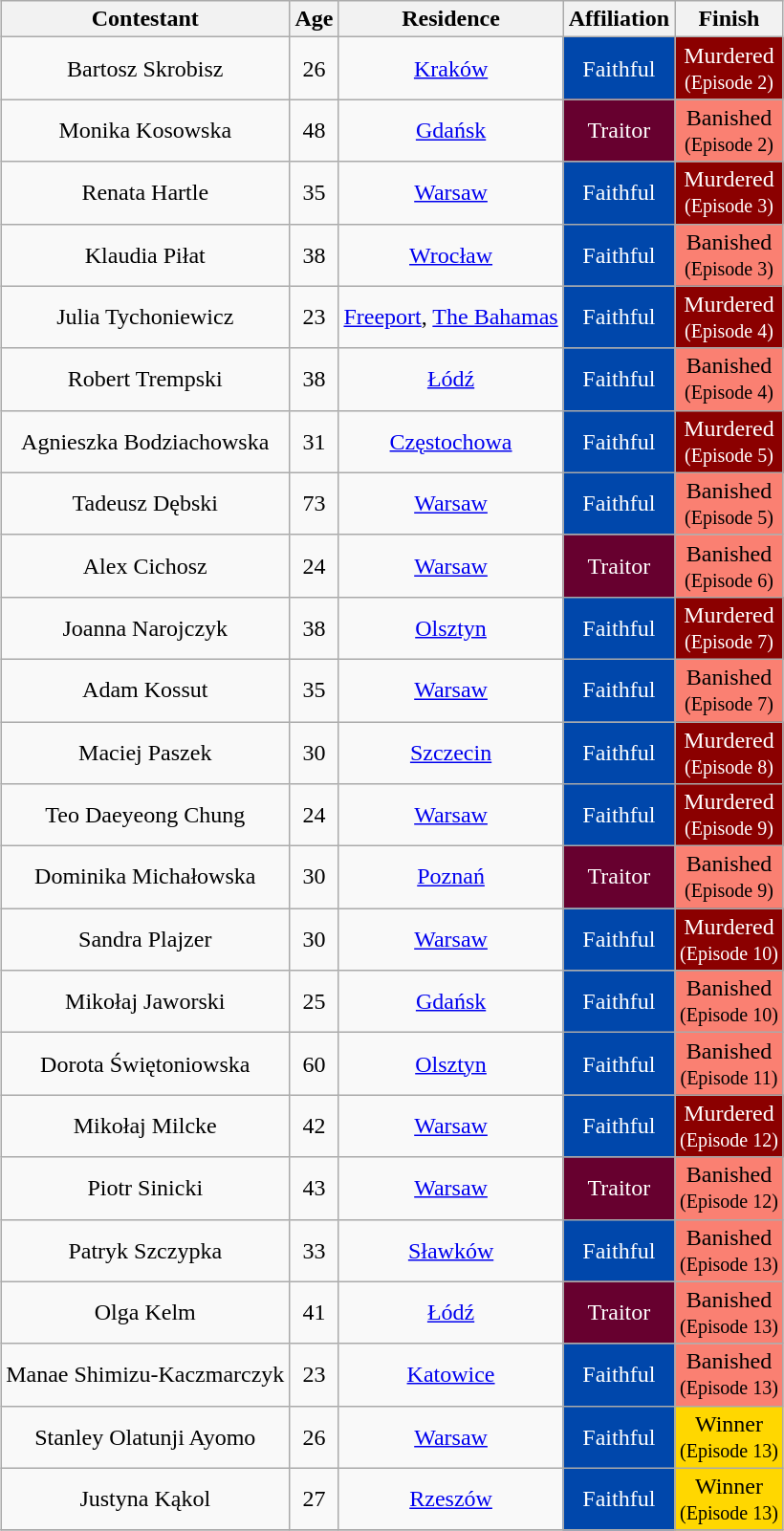<table class="wikitable sortable" style="margin:auto; text-align:center">
<tr>
<th>Contestant</th>
<th>Age</th>
<th>Residence</th>
<th>Affiliation</th>
<th>Finish</th>
</tr>
<tr>
<td>Bartosz Skrobisz</td>
<td>26</td>
<td><a href='#'>Kraków</a></td>
<td bgcolor="#0047AB" span style="color:#FFFFFF">Faithful</td>
<td style="background:darkred; color:white">Murdered<br><small>(Episode 2)</small></td>
</tr>
<tr>
<td>Monika Kosowska</td>
<td>48</td>
<td><a href='#'>Gdańsk</a></td>
<td bgcolor="#67002F" span style="color:#FFFFFF">Traitor</td>
<td style="background:salmon">Banished<br><small>(Episode 2)</small></td>
</tr>
<tr>
<td>Renata Hartle</td>
<td>35</td>
<td><a href='#'>Warsaw</a></td>
<td bgcolor="#0047AB" span style="color:#FFFFFF">Faithful</td>
<td style="background:darkred; color:white">Murdered<br><small>(Episode 3)</small></td>
</tr>
<tr>
<td>Klaudia Piłat</td>
<td>38</td>
<td><a href='#'>Wrocław</a></td>
<td bgcolor="#0047AB" span style="color:#FFFFFF">Faithful</td>
<td style="background:salmon">Banished<br><small>(Episode 3)</small></td>
</tr>
<tr>
<td>Julia Tychoniewicz</td>
<td>23</td>
<td><a href='#'>Freeport</a>, <a href='#'>The Bahamas</a></td>
<td bgcolor="#0047AB" span style="color:#FFFFFF">Faithful</td>
<td style="background:darkred; color:white">Murdered<br><small>(Episode 4)</small></td>
</tr>
<tr>
<td>Robert Trempski</td>
<td>38</td>
<td><a href='#'>Łódź</a></td>
<td bgcolor="#0047AB" span style="color:#FFFFFF">Faithful</td>
<td style="background:salmon">Banished<br><small>(Episode 4)</small></td>
</tr>
<tr>
<td>Agnieszka Bodziachowska</td>
<td>31</td>
<td><a href='#'>Częstochowa</a></td>
<td bgcolor="#0047AB" span style="color:#FFFFFF">Faithful</td>
<td style="background:darkred; color:white">Murdered<br><small>(Episode 5)</small></td>
</tr>
<tr>
<td>Tadeusz Dębski</td>
<td>73</td>
<td><a href='#'>Warsaw</a></td>
<td bgcolor="#0047AB" span style="color:#FFFFFF">Faithful</td>
<td style="background:salmon">Banished<br><small>(Episode 5)</small></td>
</tr>
<tr>
<td>Alex Cichosz</td>
<td>24</td>
<td><a href='#'>Warsaw</a></td>
<td bgcolor="#67002F" span style="color:#FFFFFF">Traitor</td>
<td style="background:salmon">Banished<br><small>(Episode 6)</small></td>
</tr>
<tr>
<td>Joanna Narojczyk</td>
<td>38</td>
<td><a href='#'>Olsztyn</a></td>
<td bgcolor="#0047AB" span style="color:#FFFFFF">Faithful</td>
<td style="background:darkred; color:white">Murdered<br><small>(Episode 7)</small></td>
</tr>
<tr>
<td>Adam Kossut</td>
<td>35</td>
<td><a href='#'>Warsaw</a></td>
<td bgcolor="#0047AB" span style="color:#FFFFFF">Faithful</td>
<td style="background:salmon">Banished<br><small>(Episode 7)</small></td>
</tr>
<tr>
<td>Maciej Paszek</td>
<td>30</td>
<td><a href='#'>Szczecin</a></td>
<td bgcolor="#0047AB" span style="color:#FFFFFF">Faithful</td>
<td style="background:darkred; color:white">Murdered<br><small>(Episode 8)</small></td>
</tr>
<tr>
<td>Teo Daeyeong Chung</td>
<td>24</td>
<td><a href='#'>Warsaw</a></td>
<td bgcolor="#0047AB" span style="color:#FFFFFF">Faithful</td>
<td style="background:darkred; color:white">Murdered<br><small>(Episode 9)</small></td>
</tr>
<tr>
<td>Dominika Michałowska</td>
<td>30</td>
<td><a href='#'>Poznań</a></td>
<td bgcolor="#67002F" span style="color:#FFFFFF">Traitor</td>
<td style="background:salmon">Banished<br><small>(Episode 9)</small></td>
</tr>
<tr>
<td>Sandra Plajzer</td>
<td>30</td>
<td><a href='#'>Warsaw</a></td>
<td bgcolor="#0047AB" span style="color:#FFFFFF">Faithful</td>
<td style="background:darkred; color:white">Murdered<br><small>(Episode 10)</small></td>
</tr>
<tr>
<td>Mikołaj Jaworski</td>
<td>25</td>
<td><a href='#'>Gdańsk</a></td>
<td bgcolor="#0047AB" span style="color:#FFFFFF">Faithful</td>
<td style="background:salmon">Banished<br><small>(Episode 10)</small></td>
</tr>
<tr>
<td>Dorota Świętoniowska</td>
<td>60</td>
<td><a href='#'>Olsztyn</a></td>
<td bgcolor="#0047AB" span style="color:#FFFFFF">Faithful</td>
<td style="background:salmon">Banished<br><small>(Episode 11)</small></td>
</tr>
<tr>
<td>Mikołaj Milcke</td>
<td>42</td>
<td><a href='#'>Warsaw</a></td>
<td bgcolor="#0047AB" span style="color:#FFFFFF">Faithful</td>
<td style="background:darkred; color:white">Murdered<br><small>(Episode 12)</small></td>
</tr>
<tr>
<td>Piotr Sinicki</td>
<td>43</td>
<td><a href='#'>Warsaw</a></td>
<td bgcolor="#67002F" span style="color:#FFFFFF">Traitor</td>
<td style="background:salmon">Banished<br><small>(Episode 12)</small></td>
</tr>
<tr>
<td>Patryk Szczypka</td>
<td>33</td>
<td><a href='#'>Sławków</a></td>
<td bgcolor="#0047AB" span style="color:#FFFFFF">Faithful</td>
<td style="background:salmon">Banished<br><small>(Episode 13)</small></td>
</tr>
<tr>
<td>Olga Kelm</td>
<td>41</td>
<td><a href='#'>Łódź</a></td>
<td bgcolor="#67002F" span style="color:#FFFFFF">Traitor</td>
<td style="background:salmon">Banished<br><small>(Episode 13)</small></td>
</tr>
<tr>
<td>Manae Shimizu-Kaczmarczyk</td>
<td>23</td>
<td><a href='#'>Katowice</a></td>
<td bgcolor="#0047AB" span style="color:#FFFFFF">Faithful</td>
<td style="background:salmon">Banished<br><small>(Episode 13)</small></td>
</tr>
<tr>
<td>Stanley Olatunji Ayomo</td>
<td>26</td>
<td><a href='#'>Warsaw</a></td>
<td bgcolor="#0047AB" span style="color:#FFFFFF">Faithful</td>
<td style="background:gold">Winner<br><small>(Episode 13)</small></td>
</tr>
<tr>
<td>Justyna Kąkol</td>
<td>27</td>
<td><a href='#'>Rzeszów</a></td>
<td bgcolor="#0047AB" span style="color:#FFFFFF">Faithful</td>
<td style="background:gold">Winner<br><small>(Episode 13)</small></td>
</tr>
<tr>
</tr>
</table>
